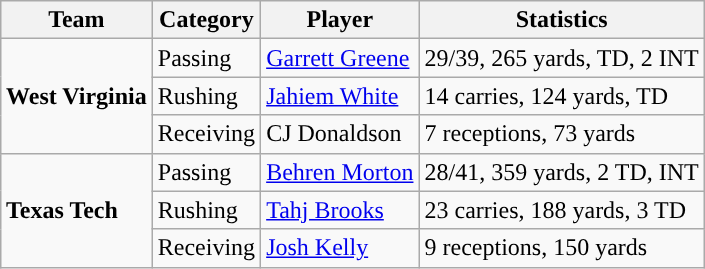<table class="wikitable" style="float: right;">
<tr>
<th>Team</th>
<th>Category</th>
<th>Player</th>
<th>Statistics</th>
</tr>
<tr>
<td rowspan=3><strong>West Virginia</strong></td>
<td>Passing</td>
<td><a href='#'>Garrett Greene</a></td>
<td>29/39, 265 yards, TD, 2 INT</td>
</tr>
<tr>
<td>Rushing</td>
<td><a href='#'>Jahiem White</a></td>
<td>14 carries, 124 yards, TD</td>
</tr>
<tr>
<td>Receiving</td>
<td>CJ Donaldson</td>
<td>7 receptions, 73 yards</td>
</tr>
<tr>
<td rowspan=3><strong>Texas Tech</strong></td>
<td>Passing</td>
<td><a href='#'>Behren Morton</a></td>
<td>28/41, 359 yards, 2 TD, INT</td>
</tr>
<tr>
<td>Rushing</td>
<td><a href='#'>Tahj Brooks</a></td>
<td>23 carries, 188 yards, 3 TD</td>
</tr>
<tr>
<td>Receiving</td>
<td><a href='#'>Josh Kelly</a></td>
<td>9 receptions, 150 yards</td>
</tr>
</table>
